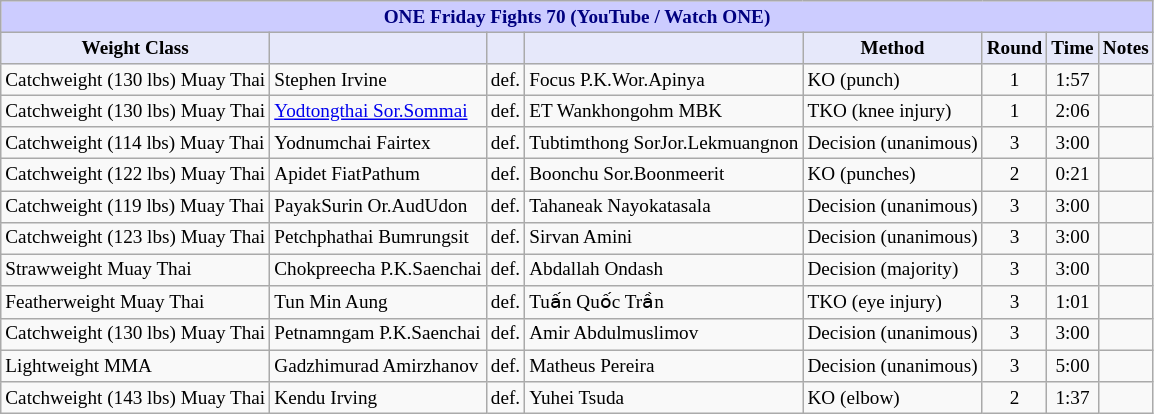<table class="wikitable" style="font-size: 80%;">
<tr>
<th colspan="8" style="background-color: #ccf; color: #000080; text-align: center;"><strong>ONE Friday Fights 70 (YouTube / Watch ONE)</strong></th>
</tr>
<tr>
<th colspan="1" style="background-color: #E6E8FA; color: #000000; text-align: center;">Weight Class</th>
<th colspan="1" style="background-color: #E6E8FA; color: #000000; text-align: center;"></th>
<th colspan="1" style="background-color: #E6E8FA; color: #000000; text-align: center;"></th>
<th colspan="1" style="background-color: #E6E8FA; color: #000000; text-align: center;"></th>
<th colspan="1" style="background-color: #E6E8FA; color: #000000; text-align: center;">Method</th>
<th colspan="1" style="background-color: #E6E8FA; color: #000000; text-align: center;">Round</th>
<th colspan="1" style="background-color: #E6E8FA; color: #000000; text-align: center;">Time</th>
<th colspan="1" style="background-color: #E6E8FA; color: #000000; text-align: center;">Notes</th>
</tr>
<tr>
<td>Catchweight (130 lbs) Muay Thai</td>
<td> Stephen Irvine</td>
<td>def.</td>
<td> Focus P.K.Wor.Apinya</td>
<td>KO (punch)</td>
<td align=center>1</td>
<td align=center>1:57</td>
<td></td>
</tr>
<tr>
<td>Catchweight (130 lbs) Muay Thai</td>
<td> <a href='#'>Yodtongthai Sor.Sommai</a></td>
<td>def.</td>
<td> ET Wankhongohm MBK</td>
<td>TKO (knee injury)</td>
<td align=center>1</td>
<td align=center>2:06</td>
<td></td>
</tr>
<tr>
<td>Catchweight (114 lbs) Muay Thai</td>
<td> Yodnumchai Fairtex</td>
<td>def.</td>
<td> Tubtimthong SorJor.Lekmuangnon</td>
<td>Decision (unanimous)</td>
<td align=center>3</td>
<td align=center>3:00</td>
<td></td>
</tr>
<tr>
<td>Catchweight (122 lbs) Muay Thai</td>
<td> Apidet FiatPathum</td>
<td>def.</td>
<td> Boonchu Sor.Boonmeerit</td>
<td>KO (punches)</td>
<td align=center>2</td>
<td align=center>0:21</td>
<td></td>
</tr>
<tr>
<td>Catchweight (119 lbs) Muay Thai</td>
<td> PayakSurin Or.AudUdon</td>
<td>def.</td>
<td> Tahaneak Nayokatasala</td>
<td>Decision (unanimous)</td>
<td align=center>3</td>
<td align=center>3:00</td>
<td></td>
</tr>
<tr>
<td>Catchweight (123 lbs) Muay Thai</td>
<td> Petchphathai Bumrungsit</td>
<td>def.</td>
<td> Sirvan Amini</td>
<td>Decision (unanimous)</td>
<td align=center>3</td>
<td align=center>3:00</td>
<td></td>
</tr>
<tr>
<td>Strawweight Muay Thai</td>
<td> Chokpreecha P.K.Saenchai</td>
<td>def.</td>
<td> Abdallah Ondash</td>
<td>Decision (majority)</td>
<td align=center>3</td>
<td align=center>3:00</td>
<td></td>
</tr>
<tr>
<td>Featherweight Muay Thai</td>
<td> Tun Min Aung</td>
<td>def.</td>
<td> Tuấn Quốc Trần</td>
<td>TKO (eye injury)</td>
<td align=center>3</td>
<td align=center>1:01</td>
<td></td>
</tr>
<tr>
<td>Catchweight (130 lbs) Muay Thai</td>
<td> Petnamngam P.K.Saenchai</td>
<td>def.</td>
<td> Amir Abdulmuslimov</td>
<td>Decision (unanimous)</td>
<td align=center>3</td>
<td align=center>3:00</td>
<td></td>
</tr>
<tr>
<td>Lightweight MMA</td>
<td> Gadzhimurad Amirzhanov</td>
<td>def.</td>
<td> Matheus Pereira</td>
<td>Decision (unanimous)</td>
<td align=center>3</td>
<td align=center>5:00</td>
<td></td>
</tr>
<tr>
<td>Catchweight (143 lbs) Muay Thai</td>
<td> Kendu Irving</td>
<td>def.</td>
<td> Yuhei Tsuda</td>
<td>KO (elbow)</td>
<td align=center>2</td>
<td align=center>1:37</td>
<td></td>
</tr>
</table>
